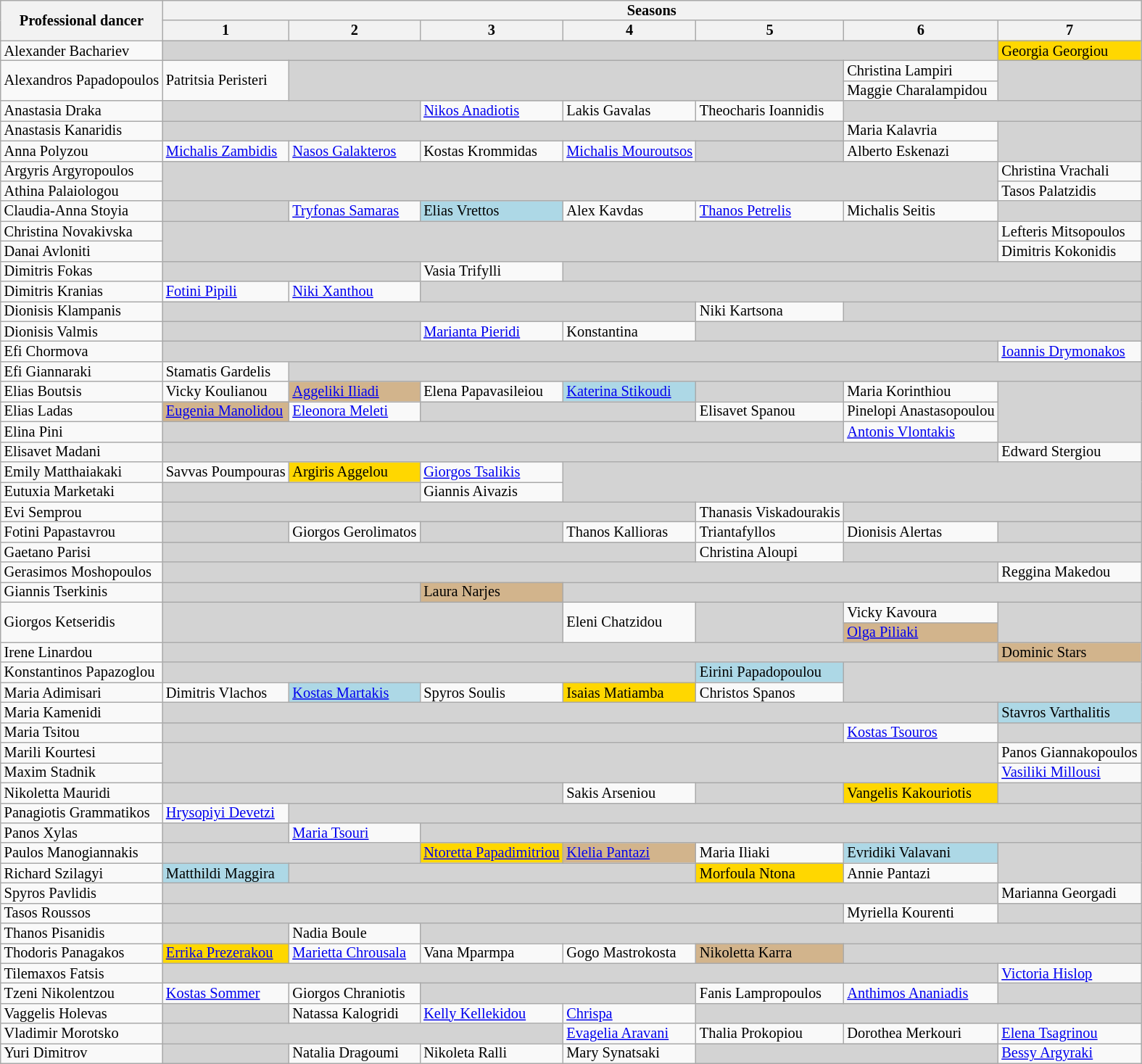<table class="wikitable" style="font-size:85%; line-height:12px;">
<tr>
<th rowspan=2>Professional dancer</th>
<th colspan="7">Seasons</th>
</tr>
<tr>
<th>1</th>
<th>2</th>
<th>3</th>
<th>4</th>
<th>5</th>
<th>6</th>
<th>7</th>
</tr>
<tr>
<td style="text-align:left;">Alexander Bachariev</td>
<td colspan="6" style="background:lightgrey;"></td>
<td bgcolor="gold">Georgia Georgiou</td>
</tr>
<tr>
<td rowspan="2" style="text-align:left;">Alexandros Papadopoulos</td>
<td rowspan="2">Patritsia Peristeri</td>
<td colspan="4" rowspan="2" style="background:lightgrey;"></td>
<td>Christina Lampiri</td>
<td colspan="1" rowspan="2"  style="background:lightgrey;"></td>
</tr>
<tr>
<td>Maggie Charalampidou</td>
</tr>
<tr>
<td style="text-align:left;">Anastasia Draka</td>
<td colspan="2" style="background:lightgrey;"></td>
<td><a href='#'>Nikos Anadiotis</a></td>
<td>Lakis Gavalas</td>
<td>Theocharis Ioannidis</td>
<td colspan="2" style="background:lightgrey;"></td>
</tr>
<tr>
<td style="text-align:left;">Anastasis Kanaridis</td>
<td colspan="5" style="background:lightgrey;"></td>
<td>Maria Kalavria</td>
<td colspan="1" rowspan="2" style="background:lightgrey;"></td>
</tr>
<tr>
<td style="text-align:left;">Anna Polyzou</td>
<td><a href='#'>Michalis Zambidis</a></td>
<td><a href='#'>Nasos Galakteros</a></td>
<td>Kostas Krommidas</td>
<td><a href='#'>Michalis Mouroutsos</a></td>
<td colspan="1" style="background:lightgrey;"></td>
<td>Alberto Eskenazi</td>
</tr>
<tr>
<td style="text-align:left;">Argyris Argyropoulos</td>
<td colspan="6" rowspan="2" style="background:lightgrey;"></td>
<td colspan="1">Christina Vrachali</td>
</tr>
<tr>
<td style="text-align:left;">Athina Palaiologou</td>
<td colspan="1">Tasos Palatzidis</td>
</tr>
<tr>
<td style="text-align:left;">Claudia-Anna Stoyia</td>
<td colspan="1" style="background:lightgrey;"></td>
<td><a href='#'>Tryfonas Samaras</a></td>
<td bgcolor="lightblue">Elias Vrettos</td>
<td>Alex Kavdas</td>
<td><a href='#'>Thanos Petrelis</a></td>
<td>Michalis Seitis</td>
<td colspan="1"  style="background:lightgrey;"></td>
</tr>
<tr>
<td style="text-align:left;">Christina Novakivska</td>
<td colspan="6" rowspan="2" style="background:lightgrey;"></td>
<td colspan="1">Lefteris Mitsopoulos</td>
</tr>
<tr>
<td style="text-align:left;">Danai Avloniti</td>
<td colspan="1">Dimitris Kokonidis</td>
</tr>
<tr>
<td style="text-align:left;">Dimitris Fokas</td>
<td colspan="2" style="background:lightgrey;"></td>
<td>Vasia Trifylli</td>
<td colspan="4" style="background:lightgrey;"></td>
</tr>
<tr>
<td style="text-align:left;">Dimitris Kranias</td>
<td><a href='#'>Fotini Pipili</a></td>
<td><a href='#'>Niki Xanthou</a></td>
<td colspan="5" style="background:lightgrey;"></td>
</tr>
<tr>
<td style="text-align:left;">Dionisis Klampanis</td>
<td colspan="4" style="background:lightgrey;"></td>
<td>Niki Kartsona</td>
<td colspan="2" style="background:lightgrey;"></td>
</tr>
<tr>
<td style="text-align:left;">Dionisis Valmis</td>
<td colspan="2" style="background:lightgrey;"></td>
<td><a href='#'>Marianta Pieridi</a></td>
<td>Konstantina</td>
<td colspan="3" style="background:lightgrey;"></td>
</tr>
<tr>
<td style="text-align:left;">Efi Chormova</td>
<td colspan="6" style="background:lightgrey;"></td>
<td colspan="1"><a href='#'>Ioannis Drymonakos</a></td>
</tr>
<tr>
<td style="text-align:left;">Efi Giannaraki</td>
<td>Stamatis Gardelis</td>
<td colspan="6" style="background:lightgrey;"></td>
</tr>
<tr>
<td style="text-align:left;">Elias Boutsis</td>
<td>Vicky Koulianou</td>
<td bgcolor="tan"><a href='#'>Aggeliki Iliadi</a></td>
<td>Elena Papavasileiou</td>
<td bgcolor="lightblue"><a href='#'>Katerina Stikoudi</a></td>
<td colspan="1" style="background:lightgrey;"></td>
<td>Maria Korinthiou</td>
<td colspan="1" rowspan="3" style="background:lightgrey;"></td>
</tr>
<tr>
<td style="text-align:left;">Elias Ladas</td>
<td bgcolor="tan"><a href='#'>Eugenia Manolidou</a></td>
<td><a href='#'>Eleonora Meleti</a></td>
<td colspan="2" style="background:lightgrey;"></td>
<td>Elisavet Spanou</td>
<td>Pinelopi Anastasopoulou</td>
</tr>
<tr>
<td style="text-align:left;">Elina Pini</td>
<td colspan="5" style="background:lightgrey;"></td>
<td><a href='#'>Antonis Vlontakis</a></td>
</tr>
<tr>
<td style="text-align:left;">Elisavet Madani</td>
<td colspan="6" style="background:lightgrey;"></td>
<td colspan="1">Edward Stergiou</td>
</tr>
<tr>
<td style="text-align:left;">Emily Matthaiakaki</td>
<td>Savvas Poumpouras</td>
<td bgcolor="gold">Argiris Aggelou</td>
<td><a href='#'>Giorgos Tsalikis</a></td>
<td colspan="4" rowspan="2" style="background:lightgrey;"></td>
</tr>
<tr>
<td style="text-align:left;">Eutuxia Marketaki</td>
<td colspan="2" style="background:lightgrey;"></td>
<td>Giannis Aivazis</td>
</tr>
<tr>
<td style="text-align:left;">Evi Semprou</td>
<td colspan="4" style="background:lightgrey;"></td>
<td>Thanasis Viskadourakis</td>
<td colspan="2" style="background:lightgrey;"></td>
</tr>
<tr>
<td style="text-align:left;">Fotini Papastavrou</td>
<td colspan="1" style="background:lightgrey;"></td>
<td>Giorgos Gerolimatos</td>
<td colspan="1" style="background:lightgrey;"></td>
<td>Thanos Kallioras</td>
<td>Triantafyllos</td>
<td>Dionisis Alertas</td>
<td colspan="1" style="background:lightgrey;"></td>
</tr>
<tr>
<td style="text-align:left;">Gaetano Parisi</td>
<td colspan="4" style="background:lightgrey;"></td>
<td>Christina Aloupi</td>
<td colspan="2" style="background:lightgrey;"></td>
</tr>
<tr>
<td style="text-align:left;">Gerasimos Moshopoulos</td>
<td colspan="6" style="background:lightgrey;"></td>
<td colspan="1">Reggina Makedou</td>
</tr>
<tr>
<td style="text-align:left;">Giannis Tserkinis</td>
<td colspan="2" style="background:lightgrey;"></td>
<td bgcolor="tan">Laura Narjes</td>
<td colspan="4" style="background:lightgrey;"></td>
</tr>
<tr>
<td rowspan="2" style="text-align:left;">Giorgos Ketseridis</td>
<td rowspan="2" colspan="3" style="background:lightgrey;"></td>
<td rowspan="2">Eleni Chatzidou</td>
<td rowspan="2" colspan="1" style="background:lightgrey;"></td>
<td>Vicky Kavoura</td>
<td colspan="1" rowspan="2"  style="background:lightgrey;"></td>
</tr>
<tr>
<td bgcolor="tan"><a href='#'>Olga Piliaki</a></td>
</tr>
<tr>
<td style="text-align:left;">Irene Linardou</td>
<td colspan="6" style="background:lightgrey;"></td>
<td bgcolor="tan">Dominic Stars</td>
</tr>
<tr>
<td style="text-align:left;">Konstantinos Papazoglou</td>
<td colspan="4" style="background:lightgrey;"></td>
<td bgcolor="lightblue">Eirini Papadopoulou</td>
<td colspan="2" rowspan="2" style="background:lightgrey;"></td>
</tr>
<tr>
<td style="text-align:left;">Maria Adimisari</td>
<td>Dimitris Vlachos</td>
<td bgcolor="lightblue"><a href='#'>Kostas Martakis</a></td>
<td>Spyros Soulis</td>
<td bgcolor="gold">Isaias Matiamba</td>
<td>Christos Spanos</td>
</tr>
<tr>
<td style="text-align:left;">Maria Kamenidi</td>
<td colspan="6" style="background:lightgrey;"></td>
<td bgcolor="lightblue">Stavros Varthalitis</td>
</tr>
<tr>
<td style="text-align:left;">Maria Tsitou</td>
<td colspan="5" style="background:lightgrey;"></td>
<td><a href='#'>Kostas Tsouros</a></td>
<td colspan="1" style="background:lightgrey;"></td>
</tr>
<tr>
<td style="text-align:left;">Marili Kourtesi</td>
<td colspan="6" rowspan="2" style="background:lightgrey;"></td>
<td colspan="1">Panos Giannakopoulos</td>
</tr>
<tr>
<td style="text-align:left;">Maxim Stadnik</td>
<td colspan="1"><a href='#'>Vasiliki Millousi</a></td>
</tr>
<tr>
<td style="text-align:left;">Nikoletta Mauridi</td>
<td colspan="3" style="background:lightgrey;"></td>
<td>Sakis Arseniou</td>
<td colspan="1" style="background:lightgrey;"></td>
<td bgcolor="gold">Vangelis Kakouriotis</td>
<td colspan="1" style="background:lightgrey;"></td>
</tr>
<tr>
<td style="text-align:left;">Panagiotis Grammatikos</td>
<td><a href='#'>Hrysopiyi Devetzi</a></td>
<td colspan="6" style="background:lightgrey;"></td>
</tr>
<tr>
<td style="text-align:left;">Panos Xylas</td>
<td colspan="1" style="background:lightgrey;"></td>
<td><a href='#'>Maria Tsouri</a></td>
<td colspan="5" style="background:lightgrey;"></td>
</tr>
<tr>
<td style="text-align:left;">Paulos Manogiannakis</td>
<td colspan="2" style="background:lightgrey;"></td>
<td bgcolor="gold"><a href='#'>Ntoretta Papadimitriou</a></td>
<td bgcolor="tan"><a href='#'>Klelia Pantazi</a></td>
<td>Maria Iliaki</td>
<td bgcolor="lightblue">Evridiki Valavani</td>
<td colspan="1" rowspan="2" style="background:lightgrey;"></td>
</tr>
<tr>
<td style="text-align:left;">Richard Szilagyi</td>
<td bgcolor="lightblue">Matthildi Maggira</td>
<td colspan="3" style="background:lightgrey;"></td>
<td bgcolor="gold">Morfoula Ntona</td>
<td>Annie Pantazi</td>
</tr>
<tr>
<td style="text-align:left;">Spyros Pavlidis</td>
<td colspan="6" style="background:lightgrey;"></td>
<td colspan="1">Marianna Georgadi</td>
</tr>
<tr>
<td style="text-align:left;">Tasos Roussos</td>
<td colspan="5" style="background:lightgrey;"></td>
<td>Myriella Kourenti</td>
<td colspan="1" style="background:lightgrey;"></td>
</tr>
<tr>
<td style="text-align:left;">Thanos Pisanidis</td>
<td colspan="1" style="background:lightgrey;"></td>
<td>Nadia Boule</td>
<td colspan="5" style="background:lightgrey;"></td>
</tr>
<tr>
<td style="text-align:left;">Thodoris Panagakos</td>
<td bgcolor="gold"><a href='#'>Errika Prezerakou</a></td>
<td><a href='#'>Marietta Chrousala</a></td>
<td>Vana Mparmpa</td>
<td>Gogo Mastrokosta</td>
<td bgcolor="tan">Nikoletta Karra</td>
<td colspan="2" style="background:lightgrey;"></td>
</tr>
<tr>
<td style="text-align:left;">Tilemaxos Fatsis</td>
<td colspan="6" style="background:lightgrey;"></td>
<td colspan="1"><a href='#'>Victoria Hislop</a></td>
</tr>
<tr>
<td style="text-align:left;">Tzeni Nikolentzou</td>
<td><a href='#'>Kostas Sommer</a></td>
<td>Giorgos Chraniotis</td>
<td colspan="2" style="background:lightgrey;"></td>
<td>Fanis Lampropoulos</td>
<td><a href='#'>Anthimos Ananiadis</a></td>
<td colspan="1" style="background:lightgrey;"></td>
</tr>
<tr>
<td style="text-align:left;">Vaggelis Holevas</td>
<td colspan="1" style="background:lightgrey;"></td>
<td>Natassa Kalogridi</td>
<td><a href='#'>Kelly Kellekidou</a></td>
<td><a href='#'>Chrispa</a></td>
<td colspan="3" style="background:lightgrey;"></td>
</tr>
<tr>
<td style="text-align:left;">Vladimir Morotsko</td>
<td colspan="3" style="background:lightgrey;"></td>
<td><a href='#'>Evagelia Aravani</a></td>
<td>Thalia Prokopiou</td>
<td>Dorothea Merkouri</td>
<td><a href='#'>Elena Tsagrinou</a></td>
</tr>
<tr>
<td style="text-align:left;">Yuri Dimitrov</td>
<td colspan="1" style="background:lightgrey;"></td>
<td>Natalia Dragoumi</td>
<td>Nikoleta Ralli</td>
<td>Mary Synatsaki</td>
<td colspan="2" style="background:lightgrey;"></td>
<td><a href='#'>Bessy Argyraki</a></td>
</tr>
</table>
